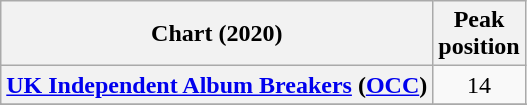<table class="wikitable sortable plainrowheaders" style="text-align:center;" border="1">
<tr>
<th scope="col">Chart (2020)</th>
<th scope="col">Peak<br>position</th>
</tr>
<tr>
<th scope="row"><a href='#'>UK Independent Album Breakers</a> (<a href='#'>OCC</a>)</th>
<td>14</td>
</tr>
<tr>
</tr>
<tr>
</tr>
</table>
